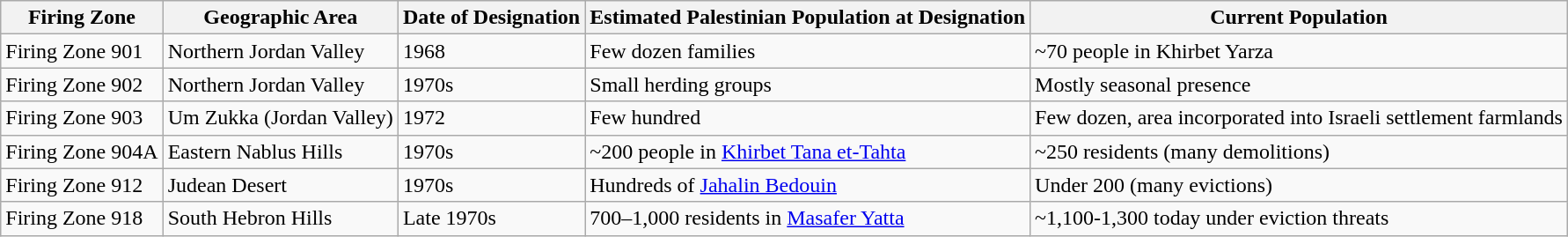<table class="wikitable">
<tr>
<th>Firing Zone</th>
<th>Geographic Area</th>
<th>Date of Designation</th>
<th>Estimated Palestinian Population at Designation</th>
<th>Current Population</th>
</tr>
<tr>
<td>Firing Zone 901</td>
<td>Northern Jordan Valley</td>
<td>1968</td>
<td>Few dozen families</td>
<td>~70 people in Khirbet Yarza</td>
</tr>
<tr>
<td>Firing Zone 902</td>
<td>Northern Jordan Valley</td>
<td>1970s</td>
<td>Small herding groups</td>
<td>Mostly seasonal presence</td>
</tr>
<tr>
<td>Firing Zone 903</td>
<td>Um Zukka (Jordan Valley)</td>
<td>1972</td>
<td>Few hundred</td>
<td>Few dozen, area incorporated into Israeli settlement farmlands</td>
</tr>
<tr>
<td>Firing Zone 904A</td>
<td>Eastern Nablus Hills</td>
<td>1970s</td>
<td>~200 people in <a href='#'>Khirbet Tana et-Tahta</a></td>
<td>~250 residents (many demolitions)</td>
</tr>
<tr>
<td>Firing Zone 912</td>
<td>Judean Desert</td>
<td>1970s</td>
<td>Hundreds of <a href='#'>Jahalin Bedouin</a></td>
<td>Under 200 (many evictions)</td>
</tr>
<tr>
<td>Firing Zone 918</td>
<td>South Hebron Hills</td>
<td>Late 1970s</td>
<td>700–1,000 residents in <a href='#'>Masafer Yatta</a></td>
<td>~1,100-1,300 today under eviction threats</td>
</tr>
</table>
